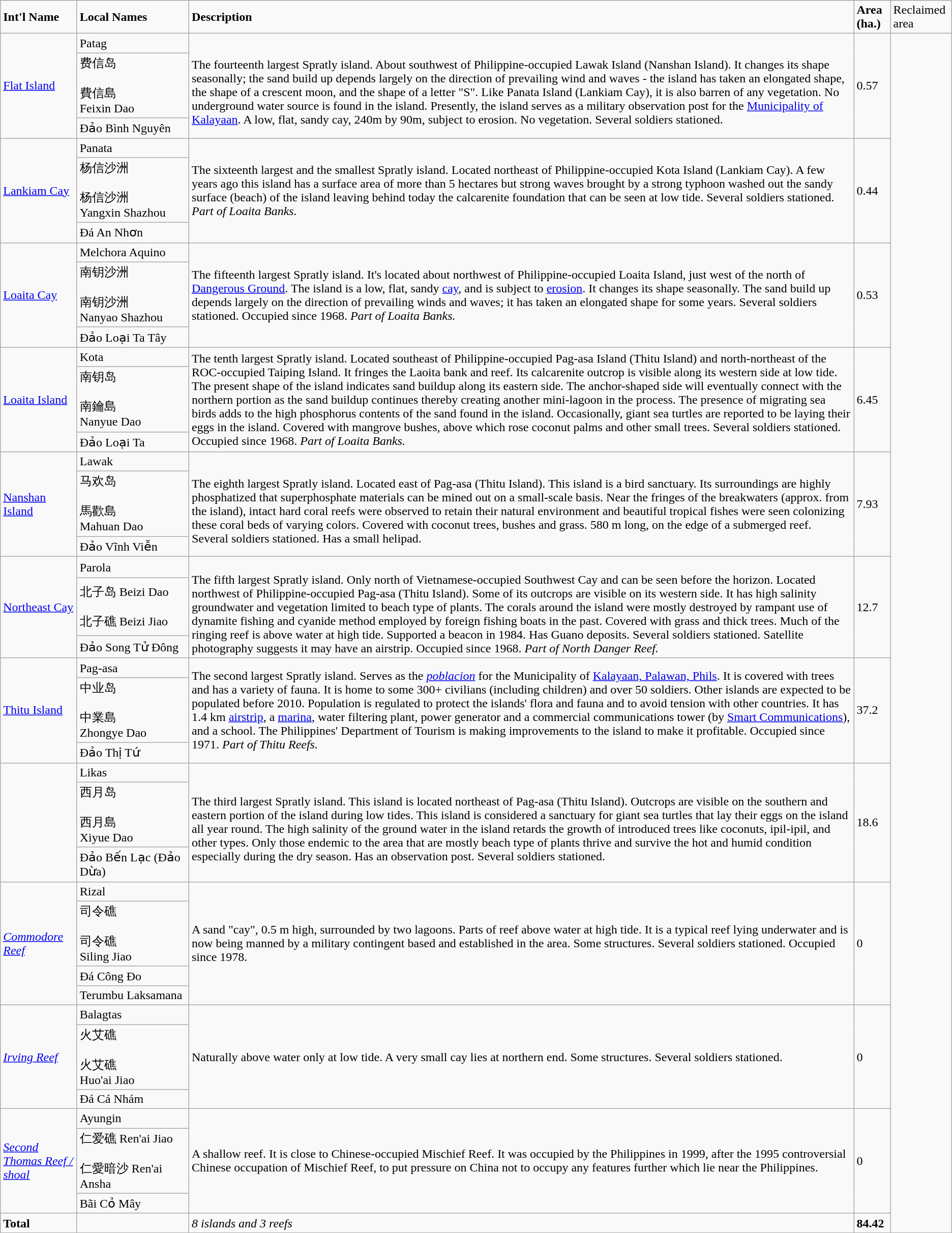<table class="wikitable">
<tr>
<td><strong>Int'l Name</strong></td>
<td><strong>Local Names</strong></td>
<td><strong>Description</strong></td>
<td><strong>Area (ha.)</strong></td>
<td>Reclaimed area</td>
</tr>
<tr>
<td rowspan="3"><a href='#'>Flat Island</a></td>
<td> Patag</td>
<td rowspan="3"><br>The fourteenth largest Spratly island. About  southwest of Philippine-occupied Lawak Island (Nanshan Island). It changes its shape seasonally; the sand build up depends largely on the direction of prevailing wind and waves - the island has taken an elongated shape, the shape of a crescent moon, and the shape of a letter "S". Like Panata Island (Lankiam Cay), it is also barren of any vegetation. No underground water source is found in the island. Presently, the island serves as a military observation post for the <a href='#'>Municipality of Kalayaan</a>. A low, flat, sandy cay, 240m by 90m, subject to erosion. No vegetation. Several soldiers stationed.</td>
<td rowspan="3">0.57</td>
</tr>
<tr>
<td> 费信岛<br><br> 費信島<br>
Feixin Dao</td>
</tr>
<tr>
<td> Đảo Bình Nguyên</td>
</tr>
<tr>
<td rowspan="3"><a href='#'>Lankiam Cay</a></td>
<td> Panata</td>
<td rowspan="3">The sixteenth largest and the smallest Spratly island. Located  northeast of Philippine-occupied Kota Island (Lankiam Cay). A few years ago this island has a surface area of more than 5 hectares but strong waves brought by a strong typhoon washed out the sandy surface (beach) of the island leaving behind today the calcarenite foundation that can be seen at low tide. Several soldiers stationed. <em>Part of Loaita Banks.</em></td>
<td rowspan="3">0.44</td>
</tr>
<tr>
<td> 杨信沙洲<br><br> 杨信沙洲<br>
Yangxin Shazhou</td>
</tr>
<tr>
<td> Đá An Nhơn</td>
</tr>
<tr>
<td rowspan="3"><a href='#'>Loaita Cay</a></td>
<td> Melchora Aquino</td>
<td rowspan="3">The fifteenth largest Spratly island. It's located about  northwest of Philippine-occupied Loaita Island, just west of the north of <a href='#'>Dangerous Ground</a>. The island is a low, flat, sandy <a href='#'>cay</a>, and is subject to <a href='#'>erosion</a>. It changes its shape seasonally. The sand build up depends largely on the direction of prevailing winds and waves; it has taken an elongated shape for some years. Several soldiers stationed. Occupied since 1968. <em>Part of Loaita Banks.</em></td>
<td rowspan="3">0.53</td>
</tr>
<tr>
<td> 南钥沙洲<br><br> 南钥沙洲<br>
Nanyao Shazhou</td>
</tr>
<tr>
<td> Đảo Loại Ta Tây</td>
</tr>
<tr>
<td rowspan="3"><a href='#'>Loaita Island</a></td>
<td> Kota</td>
<td rowspan="3">The tenth largest Spratly island. Located  southeast of Philippine-occupied Pag-asa Island (Thitu Island) and  north-northeast of the ROC-occupied Taiping Island. It fringes the Laoita bank and reef. Its calcarenite outcrop is visible along its western side at low tide. The present shape of the island indicates sand buildup along its eastern side. The anchor-shaped side will eventually connect with the northern portion as the sand buildup continues thereby creating another mini-lagoon in the process. The presence of migrating sea birds adds to the high phosphorus contents of the sand found in the island. Occasionally, giant sea turtles are reported to be laying their eggs in the island. Covered with mangrove bushes, above which rose coconut palms and other small trees. Several soldiers stationed. Occupied since 1968. <em>Part of Loaita Banks.</em></td>
<td rowspan="3">6.45</td>
</tr>
<tr>
<td> 南钥岛<br><br> 南鑰島<br>
Nanyue Dao</td>
</tr>
<tr>
<td> Đảo Loại Ta</td>
</tr>
<tr>
<td rowspan="3"><a href='#'>Nanshan Island</a></td>
<td> Lawak</td>
<td rowspan="3"><br>The eighth largest Spratly island. Located  east of Pag-asa (Thitu Island). This island is a bird sanctuary. Its surroundings are highly phosphatized that superphosphate materials can be mined out on a small-scale basis. Near the fringes of the breakwaters (approx.  from the island), intact hard coral reefs were observed to retain their natural environment and beautiful tropical fishes were seen colonizing these coral beds of varying colors. Covered with coconut trees, bushes and grass. 580 m long, on the edge of a submerged reef. Several soldiers stationed. Has a small helipad.</td>
<td rowspan="3">7.93</td>
</tr>
<tr>
<td> 马欢岛<br><br> 馬歡島<br>
Mahuan Dao</td>
</tr>
<tr>
<td> Đảo Vĩnh Viễn</td>
</tr>
<tr>
<td rowspan="3"><a href='#'>Northeast Cay</a></td>
<td> Parola</td>
<td rowspan="3"><br>The fifth largest Spratly island. Only  north of Vietnamese-occupied Southwest Cay and can be seen before the horizon. Located  northwest of Philippine-occupied Pag-asa (Thitu Island). Some of its outcrops are visible on its western side. It has high salinity groundwater and vegetation limited to beach type of plants. The corals around the island were mostly destroyed by rampant use of dynamite fishing and cyanide method employed by foreign fishing boats in the past. Covered with grass and thick trees. Much of the ringing reef is above water at high tide. Supported a beacon in 1984. Has Guano deposits. Several soldiers stationed. Satellite photography suggests it may have an airstrip. Occupied since 1968. <em>Part of North Danger Reef.</em></td>
<td rowspan="3">12.7</td>
</tr>
<tr>
<td> 北子岛 Beizi Dao<br><br> 北子礁 Beizi Jiao</td>
</tr>
<tr>
<td> Đảo Song Tử Đông</td>
</tr>
<tr>
<td rowspan="3"><a href='#'>Thitu Island</a></td>
<td> Pag-asa</td>
<td rowspan="3">The second largest Spratly island. Serves as the <em><a href='#'>poblacion</a></em> for the Municipality of <a href='#'>Kalayaan, Palawan, Phils</a>. It is covered with trees and has a variety of fauna. It is home to some 300+ civilians (including children) and over 50 soldiers. Other islands are expected to be populated before 2010. Population is regulated to protect the islands' flora and fauna and to avoid tension with other countries. It has 1.4 km <a href='#'>airstrip</a>, a <a href='#'>marina</a>, water filtering plant, power generator and a commercial communications tower (by <a href='#'>Smart Communications</a>), and a school. The Philippines' Department of Tourism is making improvements to the island to make it profitable. Occupied since 1971. <em>Part of Thitu Reefs.</em></td>
<td rowspan="3">37.2</td>
</tr>
<tr>
<td> 中业岛<br><br> 中業島<br>
Zhongye Dao</td>
</tr>
<tr>
<td> Đảo Thị Tứ</td>
</tr>
<tr>
<td rowspan="3"></td>
<td> Likas</td>
<td rowspan="3"><br>The third largest Spratly island. This island is located  northeast of Pag-asa (Thitu Island). Outcrops are visible on the southern and eastern portion of the island during low tides. This island is considered a sanctuary for giant sea turtles that lay their eggs on the island all year round. The high salinity of the ground water in the island retards the growth of introduced trees like coconuts, ipil-ipil, and other types. Only those endemic to the area that are mostly beach type of plants thrive and survive the hot and humid condition especially during the dry season. Has an observation post. Several soldiers stationed.</td>
<td rowspan="3">18.6</td>
</tr>
<tr>
<td> 西月岛<br><br> 西月島<br>
Xiyue Dao</td>
</tr>
<tr>
<td> Đảo Bến Lạc (Đảo Dừa)</td>
</tr>
<tr>
<td rowspan="4"><em><a href='#'>Commodore Reef</a></em></td>
<td> Rizal</td>
<td rowspan="4">A sand "cay", 0.5 m high, surrounded by two lagoons. Parts of reef above water at high tide. It is a typical reef lying underwater and is now being manned by a military contingent based and established in the area. Some structures. Several soldiers stationed. Occupied since 1978.</td>
<td rowspan="4">0</td>
</tr>
<tr>
<td> 司令礁<br><br> 司令礁<br>
Siling Jiao</td>
</tr>
<tr>
<td> Đá Công Đo</td>
</tr>
<tr>
<td nowrap> Terumbu Laksamana</td>
</tr>
<tr>
<td rowspan="3"><em><a href='#'>Irving Reef</a></em></td>
<td> Balagtas</td>
<td rowspan="3">Naturally above water only at low tide. A very small cay lies at northern end. Some structures. Several soldiers stationed.</td>
<td rowspan="3">0</td>
</tr>
<tr>
<td> 火艾礁<br><br> 火艾礁<br>Huo'ai Jiao</td>
</tr>
<tr>
<td> Đá Cá Nhám</td>
</tr>
<tr>
<td rowspan="3"><em><a href='#'>Second Thomas Reef / shoal</a></em></td>
<td> Ayungin</td>
<td rowspan="3">A shallow reef. It is close to Chinese-occupied Mischief Reef. It was occupied by the Philippines in 1999, after the 1995 controversial Chinese occupation of Mischief Reef, to put pressure on China not to occupy any features further which lie near the Philippines.</td>
<td rowspan="3">0</td>
</tr>
<tr>
<td> 仁爱礁 Ren'ai Jiao<br><br> 仁愛暗沙 Ren'ai Ansha</td>
</tr>
<tr>
<td> Bãi Cỏ Mây</td>
</tr>
<tr>
<td><strong>Total</strong></td>
<td></td>
<td><em>8 islands and 3 reefs</em></td>
<td><strong>84.42</strong></td>
</tr>
</table>
